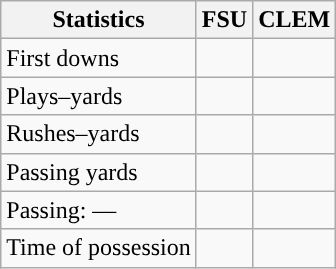<table class="wikitable" style="float:left">
<tr>
<th>Statistics</th>
<th>FSU</th>
<th>CLEM</th>
</tr>
<tr>
<td>First downs</td>
<td></td>
<td></td>
</tr>
<tr>
<td>Plays–yards</td>
<td></td>
<td></td>
</tr>
<tr>
<td>Rushes–yards</td>
<td></td>
<td></td>
</tr>
<tr>
<td>Passing yards</td>
<td></td>
<td></td>
</tr>
<tr>
<td>Passing: ––</td>
<td></td>
<td></td>
</tr>
<tr>
<td>Time of possession</td>
<td></td>
<td></td>
</tr>
</table>
